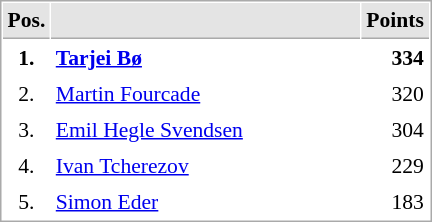<table cellspacing="1" cellpadding="3" style="border:1px solid #AAAAAA;font-size:90%">
<tr bgcolor="#E4E4E4">
<th style="border-bottom:1px solid #AAAAAA" width=10>Pos.</th>
<th style="border-bottom:1px solid #AAAAAA" width=200></th>
<th style="border-bottom:1px solid #AAAAAA" width=20>Points</th>
</tr>
<tr>
<td align="center"><strong>1.</strong></td>
<td> <strong><a href='#'>Tarjei Bø</a></strong></td>
<td align="right"><strong>334</strong></td>
</tr>
<tr>
<td align="center">2.</td>
<td> <a href='#'>Martin Fourcade</a></td>
<td align="right">320</td>
</tr>
<tr>
<td align="center">3.</td>
<td> <a href='#'>Emil Hegle Svendsen</a></td>
<td align="right">304</td>
</tr>
<tr>
<td align="center">4.</td>
<td> <a href='#'>Ivan Tcherezov</a></td>
<td align="right">229</td>
</tr>
<tr>
<td align="center">5.</td>
<td> <a href='#'>Simon Eder</a></td>
<td align="right">183</td>
</tr>
</table>
